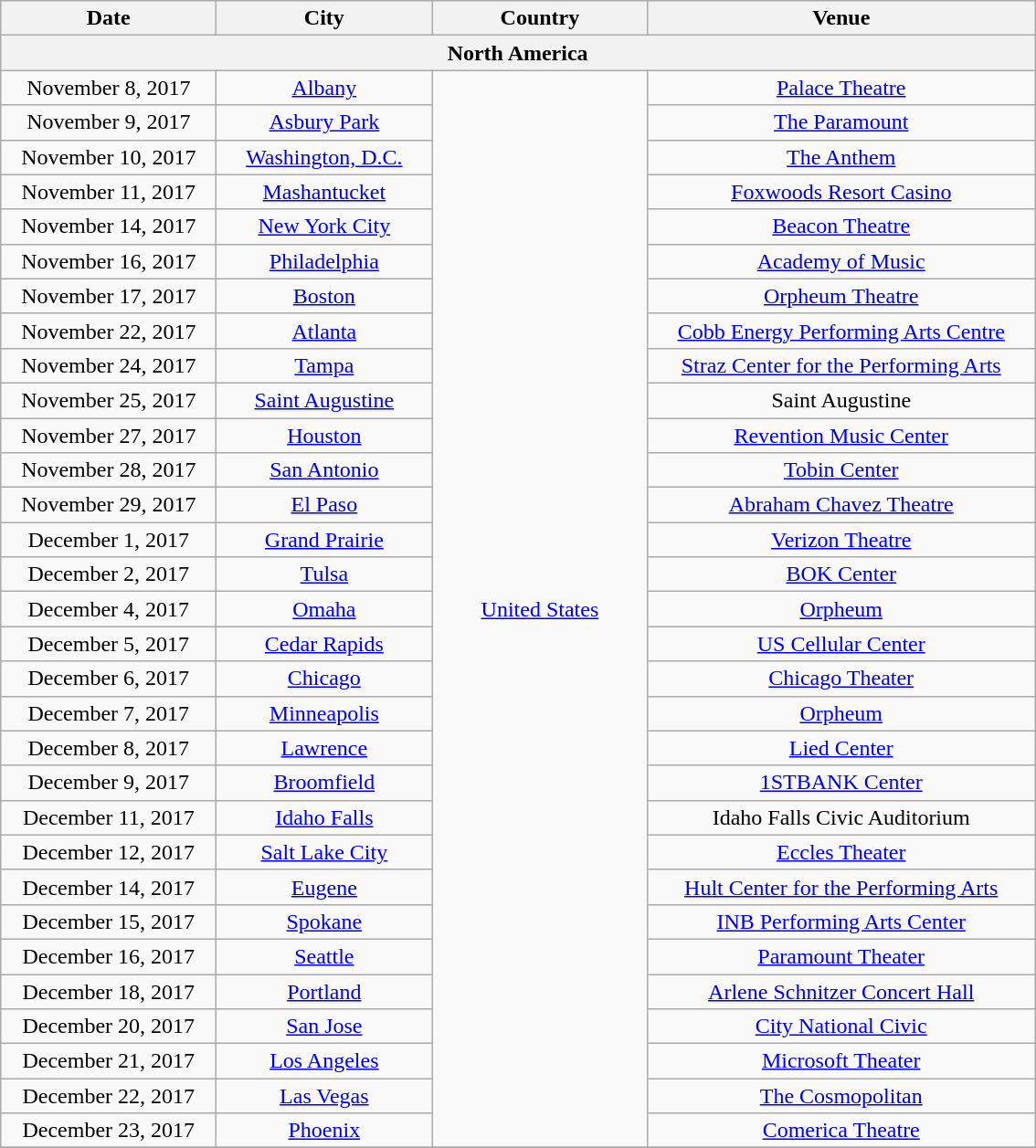<table class="wikitable" style="text-align:center;">
<tr>
<th width="150">Date</th>
<th width="150">City</th>
<th width="150">Country</th>
<th width="275">Venue</th>
</tr>
<tr>
<th colspan="4">North America</th>
</tr>
<tr>
<td>November 8, 2017</td>
<td><a href='#'>Albany</a></td>
<td rowspan="31"><a href='#'>United States</a></td>
<td><a href='#'>Palace Theatre</a></td>
</tr>
<tr>
<td>November 9, 2017</td>
<td><a href='#'>Asbury Park</a></td>
<td><a href='#'>The Paramount</a></td>
</tr>
<tr>
<td>November 10, 2017</td>
<td><a href='#'>Washington, D.C.</a></td>
<td><a href='#'>The Anthem</a></td>
</tr>
<tr>
<td>November 11, 2017</td>
<td><a href='#'>Mashantucket</a></td>
<td><a href='#'>Foxwoods Resort Casino</a></td>
</tr>
<tr>
<td>November 14, 2017</td>
<td><a href='#'>New York City</a></td>
<td><a href='#'>Beacon Theatre</a></td>
</tr>
<tr>
<td>November 16, 2017</td>
<td><a href='#'>Philadelphia</a></td>
<td><a href='#'>Academy of Music</a></td>
</tr>
<tr>
<td>November 17, 2017</td>
<td><a href='#'>Boston</a></td>
<td><a href='#'>Orpheum Theatre</a></td>
</tr>
<tr>
<td>November 22, 2017</td>
<td><a href='#'>Atlanta</a></td>
<td><a href='#'>Cobb Energy Performing Arts Centre</a></td>
</tr>
<tr>
<td>November 24, 2017</td>
<td><a href='#'>Tampa</a></td>
<td><a href='#'>Straz Center for the Performing Arts</a></td>
</tr>
<tr>
<td>November 25, 2017</td>
<td><a href='#'>Saint Augustine</a></td>
<td>Saint Augustine</td>
</tr>
<tr>
<td>November 27, 2017</td>
<td><a href='#'>Houston</a></td>
<td><a href='#'>Revention Music Center</a></td>
</tr>
<tr>
<td>November 28, 2017</td>
<td><a href='#'>San Antonio</a></td>
<td><a href='#'>Tobin Center</a></td>
</tr>
<tr>
<td>November 29, 2017</td>
<td><a href='#'>El Paso</a></td>
<td><a href='#'>Abraham Chavez Theatre</a></td>
</tr>
<tr>
<td>December 1, 2017</td>
<td><a href='#'>Grand Prairie</a></td>
<td><a href='#'>Verizon Theatre</a></td>
</tr>
<tr>
<td>December 2, 2017</td>
<td><a href='#'>Tulsa</a></td>
<td><a href='#'>BOK Center</a></td>
</tr>
<tr>
<td>December 4, 2017</td>
<td><a href='#'>Omaha</a></td>
<td><a href='#'>Orpheum</a></td>
</tr>
<tr>
<td>December 5, 2017</td>
<td><a href='#'>Cedar Rapids</a></td>
<td><a href='#'>US Cellular Center</a></td>
</tr>
<tr>
<td>December 6, 2017</td>
<td><a href='#'>Chicago</a></td>
<td><a href='#'>Chicago Theater</a></td>
</tr>
<tr>
<td>December 7, 2017</td>
<td><a href='#'>Minneapolis</a></td>
<td><a href='#'>Orpheum</a></td>
</tr>
<tr>
<td>December 8, 2017</td>
<td><a href='#'>Lawrence</a></td>
<td><a href='#'>Lied Center</a></td>
</tr>
<tr>
<td>December 9, 2017</td>
<td><a href='#'>Broomfield</a></td>
<td><a href='#'>1STBANK Center</a></td>
</tr>
<tr>
<td>December 11, 2017</td>
<td><a href='#'>Idaho Falls</a></td>
<td>Idaho Falls Civic Auditorium</td>
</tr>
<tr>
<td>December 12, 2017</td>
<td><a href='#'>Salt Lake City</a></td>
<td><a href='#'>Eccles Theater</a></td>
</tr>
<tr>
<td>December 14, 2017</td>
<td><a href='#'>Eugene</a></td>
<td><a href='#'>Hult Center for the Performing Arts</a></td>
</tr>
<tr>
<td>December 15, 2017</td>
<td><a href='#'>Spokane</a></td>
<td><a href='#'>INB Performing Arts Center</a></td>
</tr>
<tr>
<td>December 16, 2017</td>
<td><a href='#'>Seattle</a></td>
<td><a href='#'>Paramount Theater</a></td>
</tr>
<tr>
<td>December 18, 2017</td>
<td><a href='#'>Portland</a></td>
<td><a href='#'>Arlene Schnitzer Concert Hall</a></td>
</tr>
<tr>
<td>December 20, 2017</td>
<td><a href='#'>San Jose</a></td>
<td><a href='#'>City National Civic</a></td>
</tr>
<tr>
<td>December 21, 2017</td>
<td><a href='#'>Los Angeles</a></td>
<td><a href='#'>Microsoft Theater</a></td>
</tr>
<tr>
<td>December 22, 2017</td>
<td><a href='#'>Las Vegas</a></td>
<td><a href='#'>The Cosmopolitan</a></td>
</tr>
<tr>
<td>December 23, 2017</td>
<td><a href='#'>Phoenix</a></td>
<td><a href='#'>Comerica Theatre</a></td>
</tr>
<tr>
</tr>
</table>
